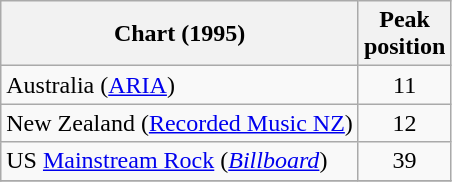<table class="wikitable">
<tr>
<th>Chart (1995)</th>
<th>Peak<br>position</th>
</tr>
<tr>
<td>Australia (<a href='#'>ARIA</a>)</td>
<td align="center">11</td>
</tr>
<tr>
<td>New Zealand (<a href='#'>Recorded Music NZ</a>)</td>
<td align="center">12</td>
</tr>
<tr>
<td>US <a href='#'>Mainstream Rock</a> (<a href='#'><em>Billboard</em></a>)</td>
<td align="center">39</td>
</tr>
<tr>
</tr>
</table>
